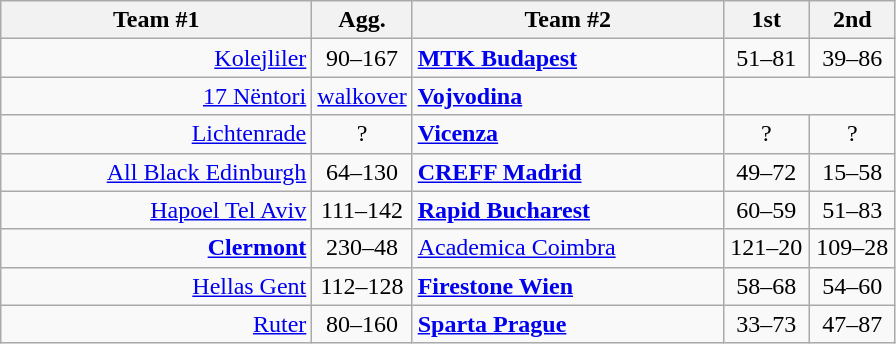<table class=wikitable style="text-align:center">
<tr>
<th width=200>Team #1</th>
<th width=50>Agg.</th>
<th width=200>Team #2</th>
<th width=50>1st</th>
<th width=50>2nd</th>
</tr>
<tr>
<td align=right><a href='#'>Kolejliler</a> </td>
<td align=center>90–167</td>
<td align=left> <strong><a href='#'>MTK Budapest</a></strong></td>
<td align=center>51–81</td>
<td align=center>39–86</td>
</tr>
<tr>
<td align=right><a href='#'>17 Nëntori</a> </td>
<td align=center><a href='#'>walkover</a></td>
<td align=left> <strong><a href='#'>Vojvodina</a></strong></td>
</tr>
<tr>
<td align=right><a href='#'>Lichtenrade</a> </td>
<td align=center>?</td>
<td align=left> <strong><a href='#'>Vicenza</a></strong></td>
<td align=center>?</td>
<td align=center>?</td>
</tr>
<tr>
<td align=right><a href='#'>All Black Edinburgh</a> </td>
<td align=center>64–130</td>
<td align=left> <strong><a href='#'>CREFF Madrid</a></strong></td>
<td align=center>49–72</td>
<td align=center>15–58</td>
</tr>
<tr>
<td align=right><a href='#'>Hapoel Tel Aviv</a> </td>
<td align=center>111–142</td>
<td align=left> <strong><a href='#'>Rapid Bucharest</a></strong></td>
<td align=center>60–59</td>
<td align=center>51–83</td>
</tr>
<tr>
<td align=right><strong><a href='#'>Clermont</a></strong> </td>
<td align=center>230–48</td>
<td align=left> <a href='#'>Academica Coimbra</a></td>
<td align=center>121–20</td>
<td align=center>109–28</td>
</tr>
<tr>
<td align=right><a href='#'>Hellas Gent</a> </td>
<td align=center>112–128</td>
<td align=left> <strong><a href='#'>Firestone Wien</a></strong></td>
<td align=center>58–68</td>
<td align=center>54–60</td>
</tr>
<tr>
<td align=right><a href='#'>Ruter</a> </td>
<td align=center>80–160</td>
<td align=left> <strong><a href='#'>Sparta Prague</a></strong></td>
<td align=center>33–73</td>
<td align=center>47–87</td>
</tr>
</table>
